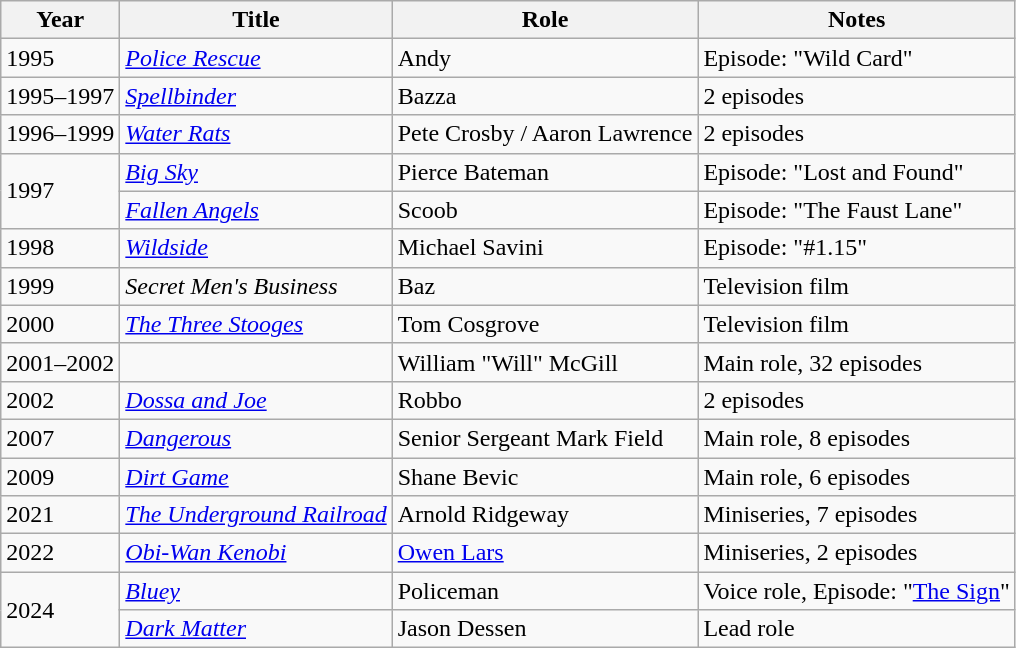<table class="wikitable plainrowheaders sortable">
<tr>
<th scope="col">Year</th>
<th scope="col">Title</th>
<th scope="col">Role</th>
<th class="unsortable">Notes</th>
</tr>
<tr>
<td>1995</td>
<td><em><a href='#'>Police Rescue</a></em></td>
<td>Andy</td>
<td>Episode: "Wild Card"</td>
</tr>
<tr>
<td>1995–1997</td>
<td><em><a href='#'>Spellbinder</a></em></td>
<td>Bazza</td>
<td>2 episodes</td>
</tr>
<tr>
<td>1996–1999</td>
<td><em><a href='#'>Water Rats</a></em></td>
<td>Pete Crosby / Aaron Lawrence</td>
<td>2 episodes</td>
</tr>
<tr>
<td rowspan="2">1997</td>
<td><em><a href='#'>Big Sky</a></em></td>
<td>Pierce Bateman</td>
<td>Episode: "Lost and Found"</td>
</tr>
<tr>
<td><em><a href='#'>Fallen Angels</a></em></td>
<td>Scoob</td>
<td>Episode: "The Faust Lane"</td>
</tr>
<tr>
<td>1998</td>
<td><em><a href='#'>Wildside</a></em></td>
<td>Michael Savini</td>
<td>Episode: "#1.15"</td>
</tr>
<tr>
<td>1999</td>
<td><em>Secret Men's Business</em></td>
<td>Baz</td>
<td>Television film</td>
</tr>
<tr>
<td>2000</td>
<td><em><a href='#'>The Three Stooges</a></em></td>
<td>Tom Cosgrove</td>
<td>Television film</td>
</tr>
<tr>
<td>2001–2002</td>
<td><em></em></td>
<td>William "Will" McGill</td>
<td>Main role, 32 episodes</td>
</tr>
<tr>
<td>2002</td>
<td><em><a href='#'>Dossa and Joe</a></em></td>
<td>Robbo</td>
<td>2 episodes</td>
</tr>
<tr>
<td>2007</td>
<td><em><a href='#'>Dangerous</a></em></td>
<td>Senior Sergeant Mark Field</td>
<td>Main role, 8 episodes</td>
</tr>
<tr>
<td>2009</td>
<td><em><a href='#'>Dirt Game</a></em></td>
<td>Shane Bevic</td>
<td>Main role, 6 episodes</td>
</tr>
<tr>
<td>2021</td>
<td><em><a href='#'>The Underground Railroad</a></em></td>
<td>Arnold Ridgeway</td>
<td>Miniseries, 7 episodes</td>
</tr>
<tr>
<td>2022</td>
<td><em><a href='#'>Obi-Wan Kenobi</a></em></td>
<td><a href='#'>Owen Lars</a></td>
<td>Miniseries, 2 episodes</td>
</tr>
<tr>
<td rowspan="2">2024</td>
<td><em><a href='#'>Bluey</a></em></td>
<td>Policeman</td>
<td>Voice role, Episode: "<a href='#'>The Sign</a>"</td>
</tr>
<tr>
<td><em><a href='#'>Dark Matter</a></em></td>
<td>Jason Dessen</td>
<td>Lead role</td>
</tr>
</table>
